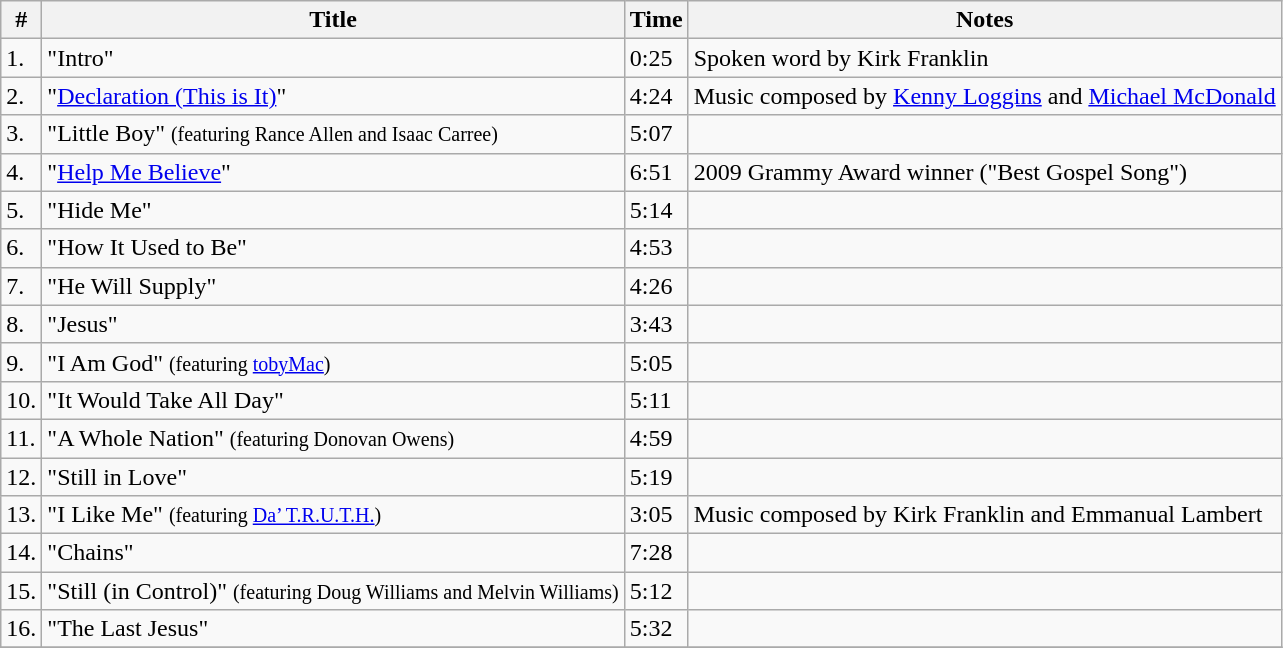<table class="wikitable">
<tr>
<th>#</th>
<th>Title</th>
<th>Time</th>
<th>Notes</th>
</tr>
<tr>
<td>1.</td>
<td>"Intro"</td>
<td>0:25</td>
<td>Spoken word by Kirk Franklin</td>
</tr>
<tr>
<td>2.</td>
<td>"<a href='#'>Declaration (This is It)</a>"</td>
<td>4:24</td>
<td>Music composed by <a href='#'>Kenny Loggins</a> and <a href='#'>Michael McDonald</a></td>
</tr>
<tr>
<td>3.</td>
<td>"Little Boy" <small>(featuring Rance Allen and Isaac Carree)</small></td>
<td>5:07</td>
<td></td>
</tr>
<tr>
<td>4.</td>
<td>"<a href='#'>Help Me Believe</a>"</td>
<td>6:51</td>
<td>2009 Grammy Award winner ("Best Gospel Song")</td>
</tr>
<tr>
<td>5.</td>
<td>"Hide Me"</td>
<td>5:14</td>
<td></td>
</tr>
<tr>
<td>6.</td>
<td>"How It Used to Be"</td>
<td>4:53</td>
<td></td>
</tr>
<tr>
<td>7.</td>
<td>"He Will Supply"</td>
<td>4:26</td>
<td></td>
</tr>
<tr>
<td>8.</td>
<td>"Jesus"</td>
<td>3:43</td>
<td></td>
</tr>
<tr>
<td>9.</td>
<td>"I Am God" <small>(featuring <a href='#'>tobyMac</a>)</small></td>
<td>5:05</td>
<td></td>
</tr>
<tr>
<td>10.</td>
<td>"It Would Take All Day"</td>
<td>5:11</td>
<td></td>
</tr>
<tr>
<td>11.</td>
<td>"A Whole Nation" <small>(featuring Donovan Owens)</small></td>
<td>4:59</td>
<td></td>
</tr>
<tr>
<td>12.</td>
<td>"Still in Love"</td>
<td>5:19</td>
<td></td>
</tr>
<tr>
<td>13.</td>
<td>"I Like Me" <small>(featuring <a href='#'>Da’ T.R.U.T.H.</a>)</small></td>
<td>3:05</td>
<td>Music composed by Kirk Franklin and Emmanual Lambert</td>
</tr>
<tr>
<td>14.</td>
<td>"Chains"</td>
<td>7:28</td>
<td></td>
</tr>
<tr>
<td>15.</td>
<td>"Still (in Control)" <small>(featuring Doug Williams and Melvin Williams)</small></td>
<td>5:12</td>
<td></td>
</tr>
<tr>
<td>16.</td>
<td>"The Last Jesus"</td>
<td>5:32</td>
<td></td>
</tr>
<tr>
</tr>
</table>
